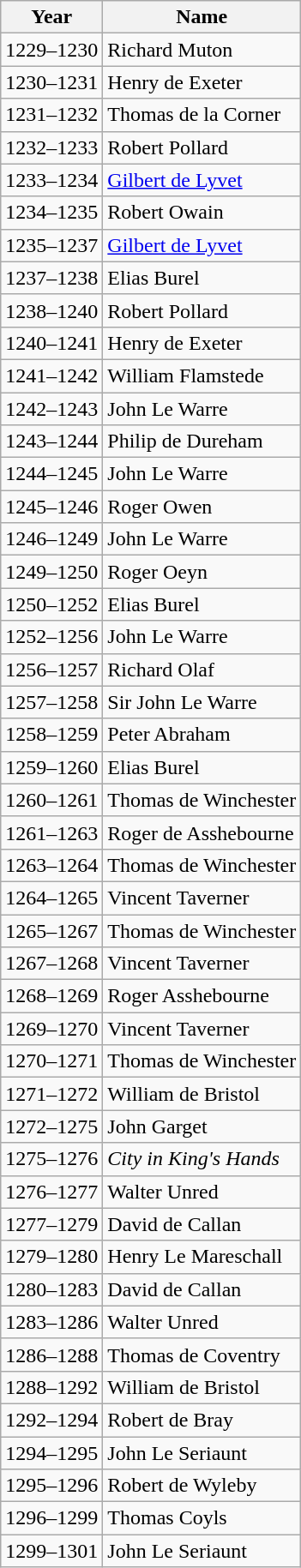<table class="wikitable">
<tr>
<th>Year</th>
<th>Name</th>
</tr>
<tr>
<td>1229–1230</td>
<td>Richard Muton</td>
</tr>
<tr>
<td>1230–1231</td>
<td>Henry de Exeter</td>
</tr>
<tr>
<td>1231–1232</td>
<td>Thomas de la Corner</td>
</tr>
<tr>
<td>1232–1233</td>
<td>Robert Pollard</td>
</tr>
<tr>
<td>1233–1234</td>
<td><a href='#'>Gilbert de Lyvet</a></td>
</tr>
<tr>
<td>1234–1235</td>
<td>Robert Owain</td>
</tr>
<tr>
<td>1235–1237</td>
<td><a href='#'>Gilbert de Lyvet</a></td>
</tr>
<tr>
<td>1237–1238</td>
<td>Elias Burel</td>
</tr>
<tr>
<td>1238–1240</td>
<td>Robert Pollard</td>
</tr>
<tr>
<td>1240–1241</td>
<td>Henry de Exeter</td>
</tr>
<tr>
<td>1241–1242</td>
<td>William Flamstede</td>
</tr>
<tr>
<td>1242–1243</td>
<td>John Le Warre</td>
</tr>
<tr>
<td>1243–1244</td>
<td>Philip de Dureham</td>
</tr>
<tr>
<td>1244–1245</td>
<td>John Le Warre</td>
</tr>
<tr>
<td>1245–1246</td>
<td>Roger Owen</td>
</tr>
<tr>
<td>1246–1249</td>
<td>John Le Warre</td>
</tr>
<tr>
<td>1249–1250</td>
<td>Roger Oeyn</td>
</tr>
<tr>
<td>1250–1252</td>
<td>Elias Burel</td>
</tr>
<tr>
<td>1252–1256</td>
<td>John Le Warre</td>
</tr>
<tr>
<td>1256–1257</td>
<td>Richard Olaf</td>
</tr>
<tr>
<td>1257–1258</td>
<td>Sir John Le Warre</td>
</tr>
<tr>
<td>1258–1259</td>
<td>Peter Abraham</td>
</tr>
<tr>
<td>1259–1260</td>
<td>Elias Burel</td>
</tr>
<tr>
<td>1260–1261</td>
<td>Thomas de Winchester</td>
</tr>
<tr>
<td>1261–1263</td>
<td>Roger de Asshebourne</td>
</tr>
<tr>
<td>1263–1264</td>
<td>Thomas de Winchester</td>
</tr>
<tr>
<td>1264–1265</td>
<td>Vincent Taverner</td>
</tr>
<tr>
<td>1265–1267</td>
<td>Thomas de Winchester</td>
</tr>
<tr>
<td>1267–1268</td>
<td>Vincent Taverner</td>
</tr>
<tr>
<td>1268–1269</td>
<td>Roger Asshebourne</td>
</tr>
<tr>
<td>1269–1270</td>
<td>Vincent Taverner</td>
</tr>
<tr>
<td>1270–1271</td>
<td>Thomas de Winchester</td>
</tr>
<tr>
<td>1271–1272</td>
<td>William de Bristol</td>
</tr>
<tr>
<td>1272–1275</td>
<td>John Garget</td>
</tr>
<tr>
<td>1275–1276</td>
<td><em>City in King's Hands</em></td>
</tr>
<tr>
<td>1276–1277</td>
<td>Walter Unred</td>
</tr>
<tr>
<td>1277–1279</td>
<td>David de Callan</td>
</tr>
<tr>
<td>1279–1280</td>
<td>Henry Le Mareschall</td>
</tr>
<tr>
<td>1280–1283</td>
<td>David de Callan</td>
</tr>
<tr>
<td>1283–1286</td>
<td>Walter Unred</td>
</tr>
<tr>
<td>1286–1288</td>
<td>Thomas de Coventry</td>
</tr>
<tr>
<td>1288–1292</td>
<td>William de Bristol</td>
</tr>
<tr>
<td>1292–1294</td>
<td>Robert de Bray</td>
</tr>
<tr>
<td>1294–1295</td>
<td>John Le Seriaunt</td>
</tr>
<tr>
<td>1295–1296</td>
<td>Robert de Wyleby</td>
</tr>
<tr>
<td>1296–1299</td>
<td>Thomas Coyls</td>
</tr>
<tr>
<td>1299–1301</td>
<td>John Le Seriaunt</td>
</tr>
</table>
